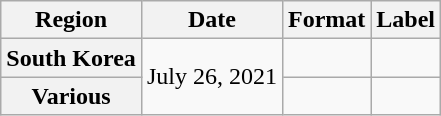<table class="wikitable plainrowheaders">
<tr>
<th>Region</th>
<th>Date</th>
<th>Format</th>
<th>Label</th>
</tr>
<tr>
<th scope="row">South Korea</th>
<td rowspan="2">July 26, 2021</td>
<td></td>
<td></td>
</tr>
<tr>
<th scope="row">Various </th>
<td></td>
<td></td>
</tr>
</table>
